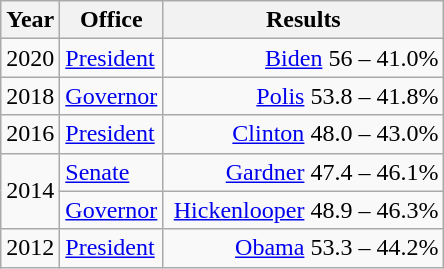<table class=wikitable>
<tr>
<th width="30">Year</th>
<th width="60">Office</th>
<th width="180">Results</th>
</tr>
<tr>
<td>2020</td>
<td><a href='#'>President</a></td>
<td align="right" ><a href='#'>Biden</a> 56 – 41.0%</td>
</tr>
<tr>
<td>2018</td>
<td><a href='#'>Governor</a></td>
<td align="right" ><a href='#'>Polis</a> 53.8 – 41.8%</td>
</tr>
<tr>
<td>2016</td>
<td><a href='#'>President</a></td>
<td align="right" ><a href='#'>Clinton</a> 48.0 – 43.0%</td>
</tr>
<tr>
<td rowspan="2">2014</td>
<td><a href='#'>Senate</a></td>
<td align="right" ><a href='#'>Gardner</a> 47.4 – 46.1%</td>
</tr>
<tr>
<td><a href='#'>Governor</a></td>
<td align="right" ><a href='#'>Hickenlooper</a> 48.9 – 46.3%</td>
</tr>
<tr>
<td>2012</td>
<td><a href='#'>President</a></td>
<td align="right" ><a href='#'>Obama</a> 53.3 – 44.2%</td>
</tr>
</table>
